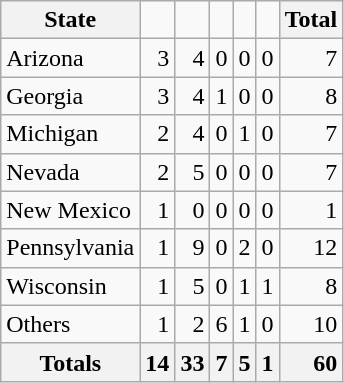<table class="wikitable">
<tr>
<th>State</th>
<td></td>
<td></td>
<td></td>
<td></td>
<td></td>
<th>Total</th>
</tr>
<tr>
<td>Arizona</td>
<td style="text-align:right">3</td>
<td style="text-align:right">4</td>
<td style="text-align:right">0</td>
<td style="text-align:right">0</td>
<td style="text-align:right">0</td>
<td style="text-align:right">7</td>
</tr>
<tr>
<td>Georgia</td>
<td style="text-align:right">3</td>
<td style="text-align:right">4</td>
<td style="text-align:right">1</td>
<td style="text-align:right">0</td>
<td style="text-align:right">0</td>
<td style="text-align:right">8</td>
</tr>
<tr>
<td>Michigan</td>
<td style="text-align:right">2</td>
<td style="text-align:right">4</td>
<td style="text-align:right">0</td>
<td style="text-align:right">1</td>
<td style="text-align:right">0</td>
<td style="text-align:right">7</td>
</tr>
<tr>
<td>Nevada</td>
<td style="text-align:right">2</td>
<td style="text-align:right">5</td>
<td style="text-align:right">0</td>
<td style="text-align:right">0</td>
<td style="text-align:right">0</td>
<td style="text-align:right">7</td>
</tr>
<tr>
<td>New Mexico</td>
<td style="text-align:right">1</td>
<td style="text-align:right">0</td>
<td style="text-align:right">0</td>
<td style="text-align:right">0</td>
<td style="text-align:right">0</td>
<td style="text-align:right">1</td>
</tr>
<tr>
<td>Pennsylvania</td>
<td style="text-align:right">1</td>
<td style="text-align:right">9</td>
<td style="text-align:right">0</td>
<td style="text-align:right">2</td>
<td style="text-align:right">0</td>
<td style="text-align:right">12</td>
</tr>
<tr>
<td>Wisconsin</td>
<td style="text-align:right">1</td>
<td style="text-align:right">5</td>
<td style="text-align:right">0</td>
<td style="text-align:right">1</td>
<td style="text-align:right">1</td>
<td style="text-align:right">8</td>
</tr>
<tr>
<td>Others</td>
<td style="text-align:right">1</td>
<td style="text-align:right">2</td>
<td style="text-align:right">6</td>
<td style="text-align:right">1</td>
<td style="text-align:right">0</td>
<td style="text-align:right">10</td>
</tr>
<tr>
<th>Totals</th>
<th style="text-align:right">14</th>
<th style="text-align:right">33</th>
<th style="text-align:right">7</th>
<th style="text-align:right">5</th>
<th style="text-align:right">1</th>
<th style="text-align:right">60</th>
</tr>
</table>
